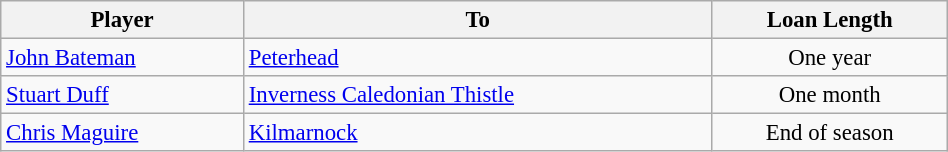<table class="wikitable" style="font-size:95%; width:50%">
<tr>
<th>Player</th>
<th>To</th>
<th>Loan Length</th>
</tr>
<tr>
<td> <a href='#'>John Bateman</a></td>
<td> <a href='#'>Peterhead</a></td>
<td align=center>One year</td>
</tr>
<tr>
<td> <a href='#'>Stuart Duff</a></td>
<td> <a href='#'>Inverness Caledonian Thistle</a></td>
<td align=center>One month</td>
</tr>
<tr>
<td> <a href='#'>Chris Maguire</a></td>
<td> <a href='#'>Kilmarnock</a></td>
<td align=center>End of season</td>
</tr>
</table>
